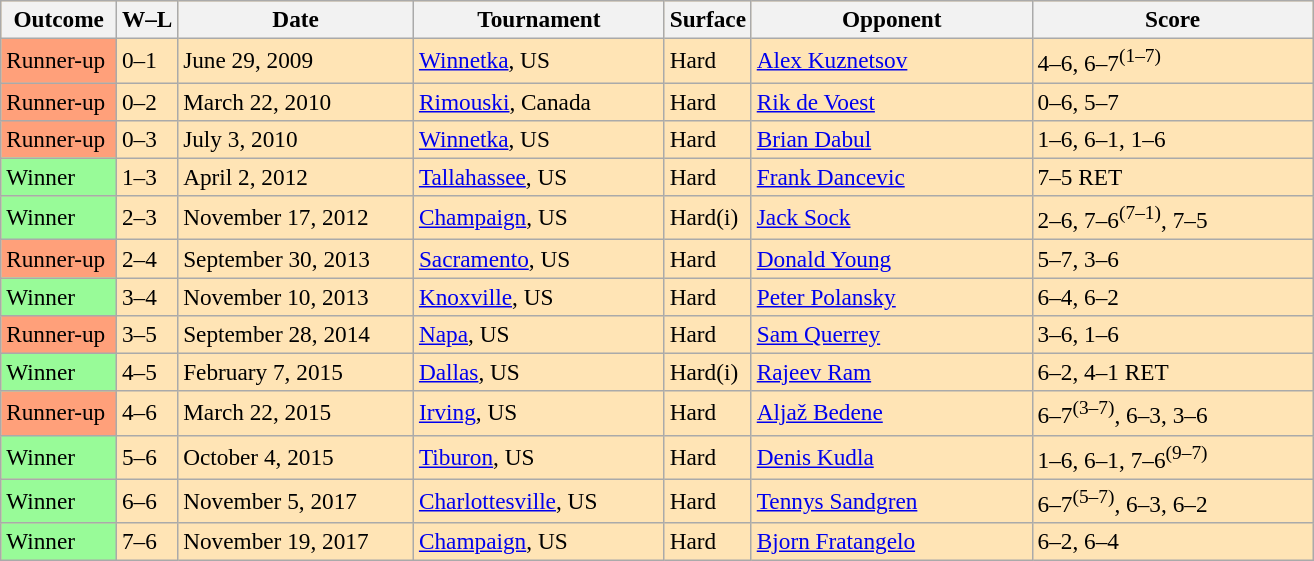<table class=wikitable style=font-size:97%;background:moccasin>
<tr>
<th width=70>Outcome</th>
<th>W–L</th>
<th width=150>Date</th>
<th width=160>Tournament</th>
<th width=50>Surface</th>
<th width=180>Opponent</th>
<th width=180>Score</th>
</tr>
<tr>
<td bgcolor=ffa07a>Runner-up</td>
<td>0–1</td>
<td>June 29, 2009</td>
<td><a href='#'>Winnetka</a>, US</td>
<td>Hard</td>
<td> <a href='#'>Alex Kuznetsov</a></td>
<td>4–6, 6–7<sup>(1–7)</sup></td>
</tr>
<tr>
<td bgcolor=ffa07a>Runner-up</td>
<td>0–2</td>
<td>March 22, 2010</td>
<td><a href='#'>Rimouski</a>, Canada</td>
<td>Hard</td>
<td> <a href='#'>Rik de Voest</a></td>
<td>0–6, 5–7</td>
</tr>
<tr>
<td bgcolor=ffa07a>Runner-up</td>
<td>0–3</td>
<td>July 3, 2010</td>
<td><a href='#'>Winnetka</a>, US</td>
<td>Hard</td>
<td> <a href='#'>Brian Dabul</a></td>
<td>1–6, 6–1, 1–6</td>
</tr>
<tr>
<td bgcolor="98fb98">Winner</td>
<td>1–3</td>
<td>April 2, 2012</td>
<td><a href='#'>Tallahassee</a>, US</td>
<td>Hard</td>
<td> <a href='#'>Frank Dancevic</a></td>
<td>7–5 RET</td>
</tr>
<tr>
<td bgcolor="98fb98">Winner</td>
<td>2–3</td>
<td>November 17, 2012</td>
<td><a href='#'>Champaign</a>, US</td>
<td>Hard(i)</td>
<td> <a href='#'>Jack Sock</a></td>
<td>2–6, 7–6<sup>(7–1)</sup>, 7–5</td>
</tr>
<tr>
<td bgcolor=ffa07a>Runner-up</td>
<td>2–4</td>
<td>September 30, 2013</td>
<td><a href='#'>Sacramento</a>, US</td>
<td>Hard</td>
<td> <a href='#'>Donald Young</a></td>
<td>5–7, 3–6</td>
</tr>
<tr>
<td bgcolor="98fb98">Winner</td>
<td>3–4</td>
<td>November 10, 2013</td>
<td><a href='#'>Knoxville</a>, US</td>
<td>Hard</td>
<td> <a href='#'>Peter Polansky</a></td>
<td>6–4, 6–2</td>
</tr>
<tr>
<td bgcolor=ffa07a>Runner-up</td>
<td>3–5</td>
<td>September 28, 2014</td>
<td><a href='#'>Napa</a>, US</td>
<td>Hard</td>
<td> <a href='#'>Sam Querrey</a></td>
<td>3–6, 1–6</td>
</tr>
<tr>
<td bgcolor="98fb98">Winner</td>
<td>4–5</td>
<td>February 7, 2015</td>
<td><a href='#'>Dallas</a>, US</td>
<td>Hard(i)</td>
<td> <a href='#'>Rajeev Ram</a></td>
<td>6–2, 4–1 RET</td>
</tr>
<tr>
<td bgcolor="ffa07a">Runner-up</td>
<td>4–6</td>
<td>March 22, 2015</td>
<td><a href='#'>Irving</a>, US</td>
<td>Hard</td>
<td> <a href='#'>Aljaž Bedene</a></td>
<td>6–7<sup>(3–7)</sup>, 6–3, 3–6</td>
</tr>
<tr>
<td bgcolor="98fb98">Winner</td>
<td>5–6</td>
<td>October 4, 2015</td>
<td><a href='#'>Tiburon</a>, US</td>
<td>Hard</td>
<td> <a href='#'>Denis Kudla</a></td>
<td>1–6, 6–1, 7–6<sup>(9–7)</sup></td>
</tr>
<tr>
<td bgcolor="98fb98">Winner</td>
<td>6–6</td>
<td>November 5, 2017</td>
<td><a href='#'>Charlottesville</a>, US</td>
<td>Hard</td>
<td> <a href='#'>Tennys Sandgren</a></td>
<td>6–7<sup>(5–7)</sup>, 6–3, 6–2</td>
</tr>
<tr>
<td bgcolor="98fb98">Winner</td>
<td>7–6</td>
<td>November 19, 2017</td>
<td><a href='#'>Champaign</a>, US</td>
<td>Hard</td>
<td> <a href='#'>Bjorn Fratangelo</a></td>
<td>6–2, 6–4</td>
</tr>
</table>
